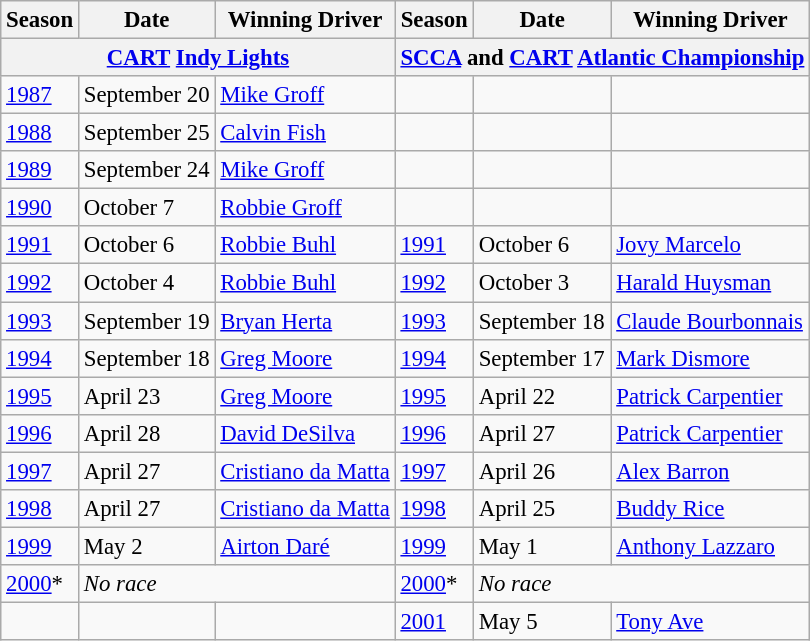<table class="wikitable" style="font-size: 95%;">
<tr>
<th>Season</th>
<th>Date</th>
<th>Winning Driver</th>
<th>Season</th>
<th>Date</th>
<th>Winning Driver</th>
</tr>
<tr>
<th colspan=3><a href='#'>CART</a> <a href='#'>Indy Lights</a></th>
<th colspan=3><a href='#'>SCCA</a> and <a href='#'>CART</a> <a href='#'>Atlantic Championship</a></th>
</tr>
<tr>
<td><a href='#'>1987</a></td>
<td>September 20</td>
<td> <a href='#'>Mike Groff</a></td>
<td></td>
<td></td>
<td></td>
</tr>
<tr>
<td><a href='#'>1988</a></td>
<td>September 25</td>
<td> <a href='#'>Calvin Fish</a></td>
<td></td>
<td></td>
<td></td>
</tr>
<tr>
<td><a href='#'>1989</a></td>
<td>September 24</td>
<td> <a href='#'>Mike Groff</a></td>
<td></td>
<td></td>
<td></td>
</tr>
<tr>
<td><a href='#'>1990</a></td>
<td>October 7</td>
<td> <a href='#'>Robbie Groff</a></td>
<td></td>
<td></td>
<td></td>
</tr>
<tr>
<td><a href='#'>1991</a></td>
<td>October 6</td>
<td> <a href='#'>Robbie Buhl</a></td>
<td><a href='#'>1991</a></td>
<td>October 6</td>
<td> <a href='#'>Jovy Marcelo</a></td>
</tr>
<tr>
<td><a href='#'>1992</a></td>
<td>October 4</td>
<td> <a href='#'>Robbie Buhl</a></td>
<td><a href='#'>1992</a></td>
<td>October 3</td>
<td> <a href='#'>Harald Huysman</a></td>
</tr>
<tr>
<td><a href='#'>1993</a></td>
<td>September 19</td>
<td> <a href='#'>Bryan Herta</a></td>
<td><a href='#'>1993</a></td>
<td>September 18</td>
<td> <a href='#'>Claude Bourbonnais</a></td>
</tr>
<tr>
<td><a href='#'>1994</a></td>
<td>September 18</td>
<td> <a href='#'>Greg Moore</a></td>
<td><a href='#'>1994</a></td>
<td>September 17</td>
<td> <a href='#'>Mark Dismore</a></td>
</tr>
<tr>
<td><a href='#'>1995</a></td>
<td>April 23</td>
<td> <a href='#'>Greg Moore</a></td>
<td><a href='#'>1995</a></td>
<td>April 22</td>
<td> <a href='#'>Patrick Carpentier</a></td>
</tr>
<tr>
<td><a href='#'>1996</a></td>
<td>April 28</td>
<td> <a href='#'>David DeSilva</a></td>
<td><a href='#'>1996</a></td>
<td>April 27</td>
<td> <a href='#'>Patrick Carpentier</a></td>
</tr>
<tr>
<td><a href='#'>1997</a></td>
<td>April 27</td>
<td> <a href='#'>Cristiano da Matta</a></td>
<td><a href='#'>1997</a></td>
<td>April 26</td>
<td> <a href='#'>Alex Barron</a></td>
</tr>
<tr>
<td><a href='#'>1998</a></td>
<td>April 27</td>
<td> <a href='#'>Cristiano da Matta</a></td>
<td><a href='#'>1998</a></td>
<td>April 25</td>
<td> <a href='#'>Buddy Rice</a></td>
</tr>
<tr>
<td><a href='#'>1999</a></td>
<td>May 2</td>
<td> <a href='#'>Airton Daré</a></td>
<td><a href='#'>1999</a></td>
<td>May 1</td>
<td> <a href='#'>Anthony Lazzaro</a></td>
</tr>
<tr>
<td><a href='#'>2000</a>*</td>
<td colspan="2"><em>No race</em></td>
<td><a href='#'>2000</a>*</td>
<td colspan="2"><em>No race</em></td>
</tr>
<tr>
<td></td>
<td></td>
<td></td>
<td><a href='#'>2001</a></td>
<td>May 5</td>
<td> <a href='#'>Tony Ave</a></td>
</tr>
</table>
